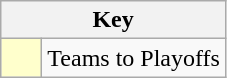<table class="wikitable" style="text-align: center;">
<tr>
<th colspan=2>Key</th>
</tr>
<tr>
<td style="background:#ffffcc; width:20px;"></td>
<td align=left>Teams to Playoffs</td>
</tr>
</table>
